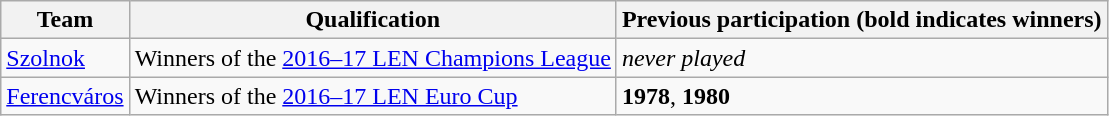<table class="wikitable">
<tr>
<th>Team</th>
<th>Qualification</th>
<th>Previous participation (bold indicates winners)</th>
</tr>
<tr>
<td> <a href='#'>Szolnok</a></td>
<td>Winners of the <a href='#'>2016–17 LEN Champions League</a></td>
<td><em>never played</em></td>
</tr>
<tr>
<td> <a href='#'>Ferencváros</a></td>
<td>Winners of the <a href='#'>2016–17 LEN Euro Cup</a></td>
<td><strong>1978</strong>, <strong>1980</strong></td>
</tr>
</table>
